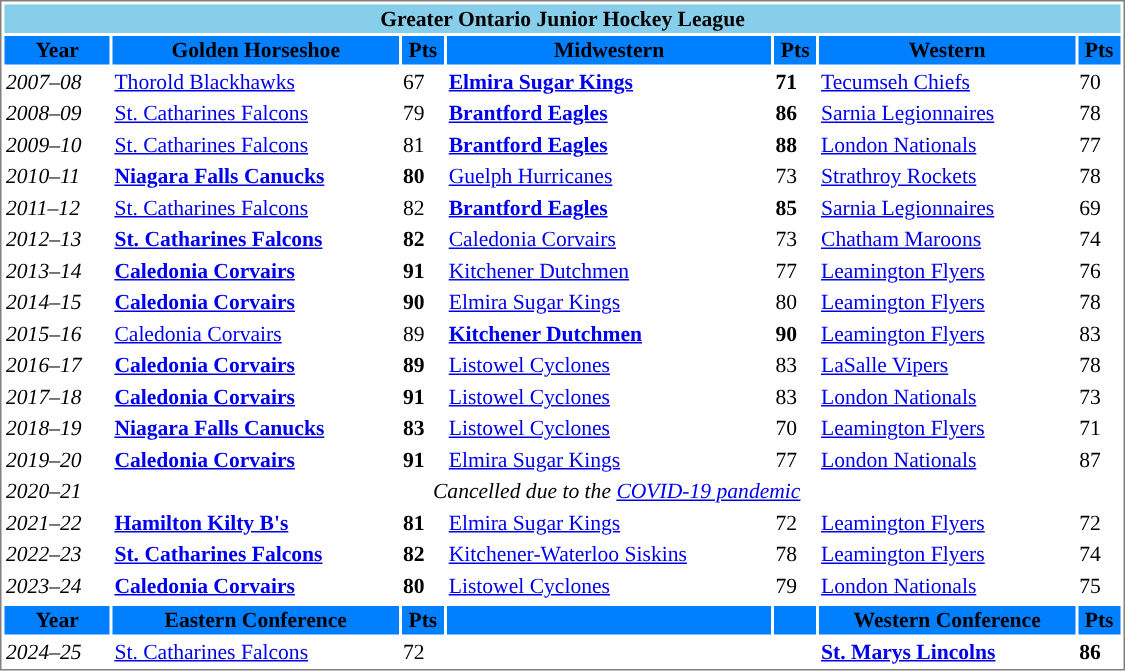<table cellpadding="1" width="750px" style="font-size: 90%; border: 1px solid gray;">
<tr align="center" bgcolor="#87CEEB">
<td colspan="11"><strong>Greater Ontario Junior Hockey League</strong></td>
</tr>
<tr bgcolor="#007FFF">
<th style= width="60">Year</th>
<th style= width="189">Golden Horseshoe</th>
<th style= width="33">Pts</th>
<th style= width="189">Midwestern</th>
<th style= width="33">Pts</th>
<th style= width="189">Western</th>
<th style= width="33">Pts</th>
</tr>
<tr>
<td><em>2007–08</em></td>
<td><a href='#'>Thorold Blackhawks</a></td>
<td>67</td>
<td><strong><a href='#'>Elmira Sugar Kings</a></strong></td>
<td><strong>71</strong></td>
<td><a href='#'>Tecumseh Chiefs</a></td>
<td>70</td>
</tr>
<tr>
<td><em>2008–09</em></td>
<td><a href='#'>St. Catharines Falcons</a></td>
<td>79</td>
<td><strong><a href='#'>Brantford Eagles</a></strong></td>
<td><strong>86</strong></td>
<td><a href='#'>Sarnia Legionnaires</a></td>
<td>78</td>
</tr>
<tr>
<td><em>2009–10</em></td>
<td><a href='#'>St. Catharines Falcons</a></td>
<td>81</td>
<td><strong><a href='#'>Brantford Eagles</a></strong></td>
<td><strong>88</strong></td>
<td><a href='#'>London Nationals</a></td>
<td>77</td>
</tr>
<tr>
<td><em>2010–11</em></td>
<td><strong><a href='#'>Niagara Falls Canucks</a></strong></td>
<td><strong>80</strong></td>
<td><a href='#'>Guelph Hurricanes</a></td>
<td>73</td>
<td><a href='#'>Strathroy Rockets</a></td>
<td>78</td>
</tr>
<tr>
<td><em>2011–12</em></td>
<td><a href='#'>St. Catharines Falcons</a></td>
<td>82</td>
<td><strong><a href='#'>Brantford Eagles</a></strong></td>
<td><strong>85</strong></td>
<td><a href='#'>Sarnia Legionnaires</a></td>
<td>69</td>
</tr>
<tr>
<td><em>2012–13</em></td>
<td><strong><a href='#'>St. Catharines Falcons</a></strong></td>
<td><strong>82</strong></td>
<td><a href='#'>Caledonia Corvairs</a></td>
<td>73</td>
<td><a href='#'>Chatham Maroons</a></td>
<td>74</td>
</tr>
<tr>
<td><em>2013–14</em></td>
<td><strong><a href='#'>Caledonia Corvairs</a></strong></td>
<td><strong>91</strong></td>
<td><a href='#'>Kitchener Dutchmen</a></td>
<td>77</td>
<td><a href='#'>Leamington Flyers</a></td>
<td>76</td>
</tr>
<tr>
<td><em>2014–15</em></td>
<td><strong><a href='#'>Caledonia Corvairs</a></strong></td>
<td><strong>90</strong></td>
<td><a href='#'>Elmira Sugar Kings</a></td>
<td>80</td>
<td><a href='#'>Leamington Flyers</a></td>
<td>78</td>
</tr>
<tr>
<td><em>2015–16</em></td>
<td><a href='#'>Caledonia Corvairs</a></td>
<td>89</td>
<td><strong><a href='#'>Kitchener Dutchmen</a></strong></td>
<td><strong>90</strong></td>
<td><a href='#'>Leamington Flyers</a></td>
<td>83</td>
</tr>
<tr>
<td><em>2016–17</em></td>
<td><strong><a href='#'>Caledonia Corvairs</a></strong></td>
<td><strong>89</strong></td>
<td><a href='#'>Listowel Cyclones</a></td>
<td>83</td>
<td><a href='#'>LaSalle Vipers</a></td>
<td>78</td>
</tr>
<tr>
<td><em>2017–18</em></td>
<td><strong><a href='#'>Caledonia Corvairs</a></strong></td>
<td><strong>91</strong></td>
<td><a href='#'>Listowel Cyclones</a></td>
<td>83</td>
<td><a href='#'>London Nationals</a></td>
<td>73</td>
</tr>
<tr>
<td><em>2018–19</em></td>
<td><strong><a href='#'>Niagara Falls Canucks</a></strong></td>
<td><strong>83</strong></td>
<td><a href='#'>Listowel Cyclones</a></td>
<td>70</td>
<td><a href='#'>Leamington Flyers</a></td>
<td>71</td>
</tr>
<tr>
<td><em>2019–20</em></td>
<td><strong><a href='#'>Caledonia Corvairs</a></strong></td>
<td><strong>91</strong></td>
<td><a href='#'>Elmira Sugar Kings</a></td>
<td>77</td>
<td><a href='#'>London Nationals</a></td>
<td>87</td>
</tr>
<tr>
<td><em>2020–21</em></td>
<td colspan=6 style="text-align: center"><em>Cancelled due to the <a href='#'>COVID-19 pandemic</a></em></td>
</tr>
<tr>
<td><em>2021–22</em></td>
<td><strong><a href='#'>Hamilton Kilty B's</a></strong></td>
<td><strong>81</strong></td>
<td><a href='#'>Elmira Sugar Kings</a></td>
<td>72</td>
<td><a href='#'>Leamington Flyers</a></td>
<td>72</td>
</tr>
<tr>
<td><em>2022–23</em></td>
<td><strong><a href='#'>St. Catharines Falcons</a></strong></td>
<td><strong>82</strong></td>
<td><a href='#'>Kitchener-Waterloo Siskins</a></td>
<td>78</td>
<td><a href='#'>Leamington Flyers</a></td>
<td>74</td>
</tr>
<tr>
<td><em>2023–24</em></td>
<td><strong><a href='#'>Caledonia Corvairs</a></strong></td>
<td><strong>80</strong></td>
<td><a href='#'>Listowel Cyclones</a></td>
<td>79</td>
<td><a href='#'>London Nationals</a></td>
<td>75</td>
</tr>
<tr>
</tr>
<tr bgcolor="#007FFF">
<th style= width="60">Year</th>
<th style= width="280">Eastern Conference</th>
<th style= width="35">Pts</th>
<th style= width="280"></th>
<th style= width="35"></th>
<th style= width="280">Western Conference</th>
<th style= width="35">Pts</th>
</tr>
<tr>
<td><em>2024–25</em></td>
<td><a href='#'>St. Catharines Falcons</a></td>
<td>72</td>
<th></th>
<th></th>
<td><strong><a href='#'>St. Marys Lincolns</a></strong></td>
<td><strong>86</strong></td>
</tr>
</table>
